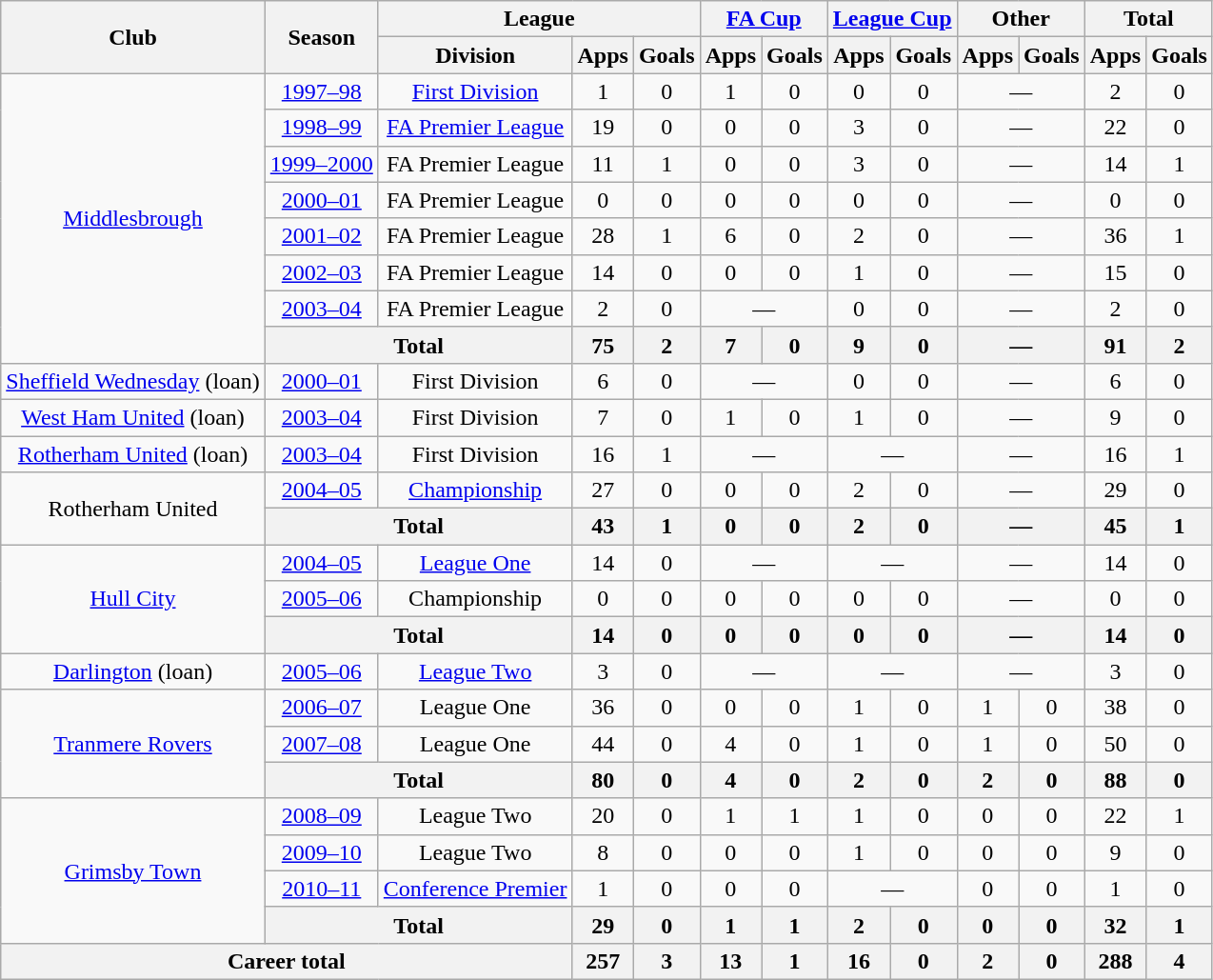<table class="wikitable" style="text-align: center;">
<tr>
<th rowspan="2">Club</th>
<th rowspan="2">Season</th>
<th colspan="3">League</th>
<th colspan="2"><a href='#'>FA Cup</a></th>
<th colspan="2"><a href='#'>League Cup</a></th>
<th colspan="2">Other</th>
<th colspan="2">Total</th>
</tr>
<tr>
<th>Division</th>
<th>Apps</th>
<th>Goals</th>
<th>Apps</th>
<th>Goals</th>
<th>Apps</th>
<th>Goals</th>
<th>Apps</th>
<th>Goals</th>
<th>Apps</th>
<th>Goals</th>
</tr>
<tr>
<td rowspan="8"><a href='#'>Middlesbrough</a></td>
<td><a href='#'>1997–98</a></td>
<td><a href='#'>First Division</a></td>
<td>1</td>
<td>0</td>
<td>1</td>
<td>0</td>
<td>0</td>
<td>0</td>
<td colspan="2">—</td>
<td>2</td>
<td>0</td>
</tr>
<tr>
<td><a href='#'>1998–99</a></td>
<td><a href='#'>FA Premier League</a></td>
<td>19</td>
<td>0</td>
<td>0</td>
<td>0</td>
<td>3</td>
<td>0</td>
<td colspan="2">—</td>
<td>22</td>
<td>0</td>
</tr>
<tr>
<td><a href='#'>1999–2000</a></td>
<td>FA Premier League</td>
<td>11</td>
<td>1</td>
<td>0</td>
<td>0</td>
<td>3</td>
<td>0</td>
<td colspan="2">—</td>
<td>14</td>
<td>1</td>
</tr>
<tr>
<td><a href='#'>2000–01</a></td>
<td>FA Premier League</td>
<td>0</td>
<td>0</td>
<td>0</td>
<td>0</td>
<td>0</td>
<td>0</td>
<td colspan="2">—</td>
<td>0</td>
<td>0</td>
</tr>
<tr>
<td><a href='#'>2001–02</a></td>
<td>FA Premier League</td>
<td>28</td>
<td>1</td>
<td>6</td>
<td>0</td>
<td>2</td>
<td>0</td>
<td colspan="2">—</td>
<td>36</td>
<td>1</td>
</tr>
<tr>
<td><a href='#'>2002–03</a></td>
<td>FA Premier League</td>
<td>14</td>
<td>0</td>
<td>0</td>
<td>0</td>
<td>1</td>
<td>0</td>
<td colspan="2">—</td>
<td>15</td>
<td>0</td>
</tr>
<tr>
<td><a href='#'>2003–04</a></td>
<td>FA Premier League</td>
<td>2</td>
<td>0</td>
<td colspan="2">—</td>
<td>0</td>
<td>0</td>
<td colspan="2">—</td>
<td>2</td>
<td>0</td>
</tr>
<tr>
<th colspan=2>Total</th>
<th>75</th>
<th>2</th>
<th>7</th>
<th>0</th>
<th>9</th>
<th>0</th>
<th colspan="2">—</th>
<th>91</th>
<th>2</th>
</tr>
<tr>
<td><a href='#'>Sheffield Wednesday</a> (loan)</td>
<td><a href='#'>2000–01</a></td>
<td>First Division</td>
<td>6</td>
<td>0</td>
<td colspan="2">—</td>
<td>0</td>
<td>0</td>
<td colspan="2">—</td>
<td>6</td>
<td>0</td>
</tr>
<tr>
<td><a href='#'>West Ham United</a> (loan)</td>
<td><a href='#'>2003–04</a></td>
<td>First Division</td>
<td>7</td>
<td>0</td>
<td>1</td>
<td>0</td>
<td>1</td>
<td>0</td>
<td colspan="2">—</td>
<td>9</td>
<td>0</td>
</tr>
<tr>
<td><a href='#'>Rotherham United</a> (loan)</td>
<td><a href='#'>2003–04</a></td>
<td>First Division</td>
<td>16</td>
<td>1</td>
<td colspan="2">—</td>
<td colspan="2">—</td>
<td colspan="2">—</td>
<td>16</td>
<td>1</td>
</tr>
<tr>
<td rowspan="2">Rotherham United</td>
<td><a href='#'>2004–05</a></td>
<td><a href='#'>Championship</a></td>
<td>27</td>
<td>0</td>
<td>0</td>
<td>0</td>
<td>2</td>
<td>0</td>
<td colspan="2">—</td>
<td>29</td>
<td>0</td>
</tr>
<tr>
<th colspan=2>Total</th>
<th>43</th>
<th>1</th>
<th>0</th>
<th>0</th>
<th>2</th>
<th>0</th>
<th colspan="2">—</th>
<th>45</th>
<th>1</th>
</tr>
<tr>
<td rowspan="3"><a href='#'>Hull City</a></td>
<td><a href='#'>2004–05</a></td>
<td><a href='#'>League One</a></td>
<td>14</td>
<td>0</td>
<td colspan="2">—</td>
<td colspan="2">—</td>
<td colspan="2">—</td>
<td>14</td>
<td>0</td>
</tr>
<tr>
<td><a href='#'>2005–06</a></td>
<td>Championship</td>
<td>0</td>
<td>0</td>
<td>0</td>
<td>0</td>
<td>0</td>
<td>0</td>
<td colspan="2">—</td>
<td>0</td>
<td>0</td>
</tr>
<tr>
<th colspan=2>Total</th>
<th>14</th>
<th>0</th>
<th>0</th>
<th>0</th>
<th>0</th>
<th>0</th>
<th colspan="2">—</th>
<th>14</th>
<th>0</th>
</tr>
<tr>
<td><a href='#'>Darlington</a> (loan)</td>
<td><a href='#'>2005–06</a></td>
<td><a href='#'>League Two</a></td>
<td>3</td>
<td>0</td>
<td colspan="2">—</td>
<td colspan="2">—</td>
<td colspan="2">—</td>
<td>3</td>
<td>0</td>
</tr>
<tr>
<td rowspan="3"><a href='#'>Tranmere Rovers</a></td>
<td><a href='#'>2006–07</a></td>
<td>League One</td>
<td>36</td>
<td>0</td>
<td>0</td>
<td>0</td>
<td>1</td>
<td>0</td>
<td>1</td>
<td>0</td>
<td>38</td>
<td>0</td>
</tr>
<tr>
<td><a href='#'>2007–08</a></td>
<td>League One</td>
<td>44</td>
<td>0</td>
<td>4</td>
<td>0</td>
<td>1</td>
<td>0</td>
<td>1</td>
<td>0</td>
<td>50</td>
<td>0</td>
</tr>
<tr>
<th colspan=2>Total</th>
<th>80</th>
<th>0</th>
<th>4</th>
<th>0</th>
<th>2</th>
<th>0</th>
<th>2</th>
<th>0</th>
<th>88</th>
<th>0</th>
</tr>
<tr>
<td rowspan="4"><a href='#'>Grimsby Town</a></td>
<td><a href='#'>2008–09</a></td>
<td>League Two</td>
<td>20</td>
<td>0</td>
<td>1</td>
<td>1</td>
<td>1</td>
<td>0</td>
<td>0</td>
<td>0</td>
<td>22</td>
<td>1</td>
</tr>
<tr>
<td><a href='#'>2009–10</a></td>
<td>League Two</td>
<td>8</td>
<td>0</td>
<td>0</td>
<td>0</td>
<td>1</td>
<td>0</td>
<td>0</td>
<td>0</td>
<td>9</td>
<td>0</td>
</tr>
<tr>
<td><a href='#'>2010–11</a></td>
<td><a href='#'>Conference Premier</a></td>
<td>1</td>
<td>0</td>
<td>0</td>
<td>0</td>
<td colspan="2">—</td>
<td>0</td>
<td>0</td>
<td>1</td>
<td>0</td>
</tr>
<tr>
<th colspan="2">Total</th>
<th>29</th>
<th>0</th>
<th>1</th>
<th>1</th>
<th>2</th>
<th>0</th>
<th>0</th>
<th>0</th>
<th>32</th>
<th>1</th>
</tr>
<tr>
<th colspan="3">Career total</th>
<th>257</th>
<th>3</th>
<th>13</th>
<th>1</th>
<th>16</th>
<th>0</th>
<th>2</th>
<th>0</th>
<th>288</th>
<th>4</th>
</tr>
</table>
